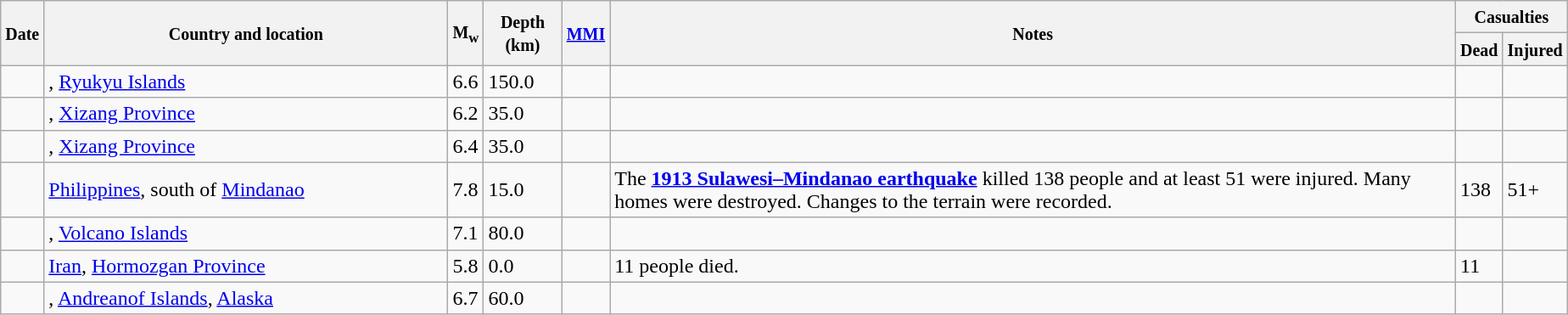<table class="wikitable sortable sort-under" style="border:1px black; margin-left:1em;">
<tr>
<th rowspan="2"><small>Date</small></th>
<th rowspan="2" style="width: 310px"><small>Country and location</small></th>
<th rowspan="2"><small>M<sub>w</sub></small></th>
<th rowspan="2"><small>Depth (km)</small></th>
<th rowspan="2"><small><a href='#'>MMI</a></small></th>
<th rowspan="2" class="unsortable"><small>Notes</small></th>
<th colspan="2"><small>Casualties</small></th>
</tr>
<tr>
<th><small>Dead</small></th>
<th><small>Injured</small></th>
</tr>
<tr>
<td></td>
<td>, <a href='#'>Ryukyu Islands</a></td>
<td>6.6</td>
<td>150.0</td>
<td></td>
<td></td>
<td></td>
<td></td>
</tr>
<tr>
<td></td>
<td>, <a href='#'>Xizang Province</a></td>
<td>6.2</td>
<td>35.0</td>
<td></td>
<td></td>
<td></td>
<td></td>
</tr>
<tr>
<td></td>
<td>, <a href='#'>Xizang Province</a></td>
<td>6.4</td>
<td>35.0</td>
<td></td>
<td></td>
<td></td>
<td></td>
</tr>
<tr>
<td></td>
<td> <a href='#'>Philippines</a>, south of <a href='#'>Mindanao</a></td>
<td>7.8</td>
<td>15.0</td>
<td></td>
<td>The <strong><a href='#'>1913 Sulawesi–Mindanao earthquake</a></strong> killed 138 people and at least 51 were injured. Many homes were destroyed. Changes to the terrain were recorded.</td>
<td>138</td>
<td>51+</td>
</tr>
<tr>
<td></td>
<td>, <a href='#'>Volcano Islands</a></td>
<td>7.1</td>
<td>80.0</td>
<td></td>
<td></td>
<td></td>
<td></td>
</tr>
<tr>
<td></td>
<td> <a href='#'>Iran</a>, <a href='#'>Hormozgan Province</a></td>
<td>5.8</td>
<td>0.0</td>
<td></td>
<td>11 people died.</td>
<td>11</td>
<td></td>
</tr>
<tr>
<td></td>
<td>, <a href='#'>Andreanof Islands</a>, <a href='#'>Alaska</a></td>
<td>6.7</td>
<td>60.0</td>
<td></td>
<td></td>
<td></td>
<td></td>
</tr>
</table>
